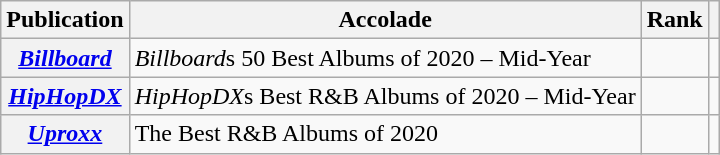<table class="wikitable sortable plainrowheaders">
<tr>
<th scope="col">Publication</th>
<th scope="col">Accolade</th>
<th scope="col">Rank</th>
<th scope="col" class="unsortable"></th>
</tr>
<tr>
<th scope="row"><em><a href='#'>Billboard</a></em></th>
<td><em>Billboard</em>s 50 Best Albums of 2020 – Mid-Year</td>
<td></td>
<td></td>
</tr>
<tr>
<th scope="row"><em><a href='#'>HipHopDX</a></em></th>
<td><em>HipHopDX</em>s Best R&B Albums of 2020 – Mid-Year</td>
<td></td>
<td></td>
</tr>
<tr>
<th scope="row"><em><a href='#'>Uproxx</a></em></th>
<td>The Best R&B Albums of 2020</td>
<td></td>
<td></td>
</tr>
</table>
